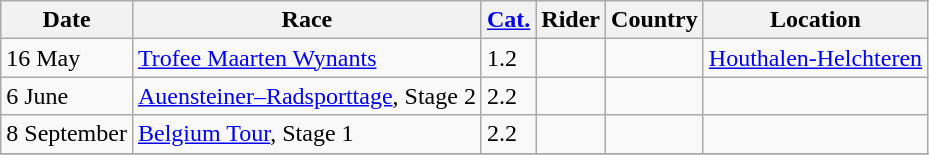<table class="wikitable sortable">
<tr>
<th>Date</th>
<th>Race</th>
<th><a href='#'>Cat.</a></th>
<th>Rider</th>
<th>Country</th>
<th>Location</th>
</tr>
<tr>
<td>16 May</td>
<td><a href='#'>Trofee Maarten Wynants</a></td>
<td>1.2</td>
<td></td>
<td></td>
<td><a href='#'>Houthalen-Helchteren</a></td>
</tr>
<tr>
<td>6 June</td>
<td><a href='#'>Auensteiner–Radsporttage</a>, Stage 2</td>
<td>2.2</td>
<td></td>
<td></td>
<td></td>
</tr>
<tr>
<td>8 September</td>
<td><a href='#'>Belgium Tour</a>, Stage 1</td>
<td>2.2</td>
<td></td>
<td></td>
<td></td>
</tr>
<tr>
</tr>
</table>
